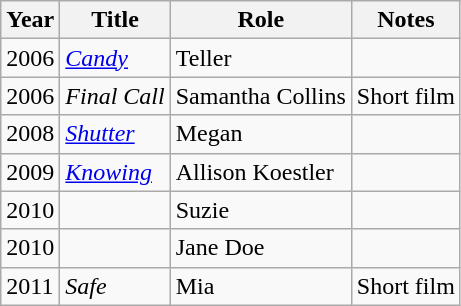<table class="wikitable sortable">
<tr>
<th>Year</th>
<th>Title</th>
<th>Role</th>
<th class="unsortable">Notes</th>
</tr>
<tr>
<td>2006</td>
<td><em><a href='#'>Candy</a></em></td>
<td>Teller</td>
<td></td>
</tr>
<tr>
<td>2006</td>
<td><em>Final Call</em></td>
<td>Samantha Collins</td>
<td>Short film</td>
</tr>
<tr>
<td>2008</td>
<td><em><a href='#'>Shutter</a></em></td>
<td>Megan</td>
<td></td>
</tr>
<tr>
<td>2009</td>
<td><em><a href='#'>Knowing</a></em></td>
<td>Allison Koestler</td>
<td></td>
</tr>
<tr>
<td>2010</td>
<td><em></em></td>
<td>Suzie</td>
<td></td>
</tr>
<tr>
<td>2010</td>
<td><em></em></td>
<td>Jane Doe</td>
<td></td>
</tr>
<tr>
<td>2011</td>
<td><em>Safe</em></td>
<td>Mia</td>
<td>Short film</td>
</tr>
</table>
